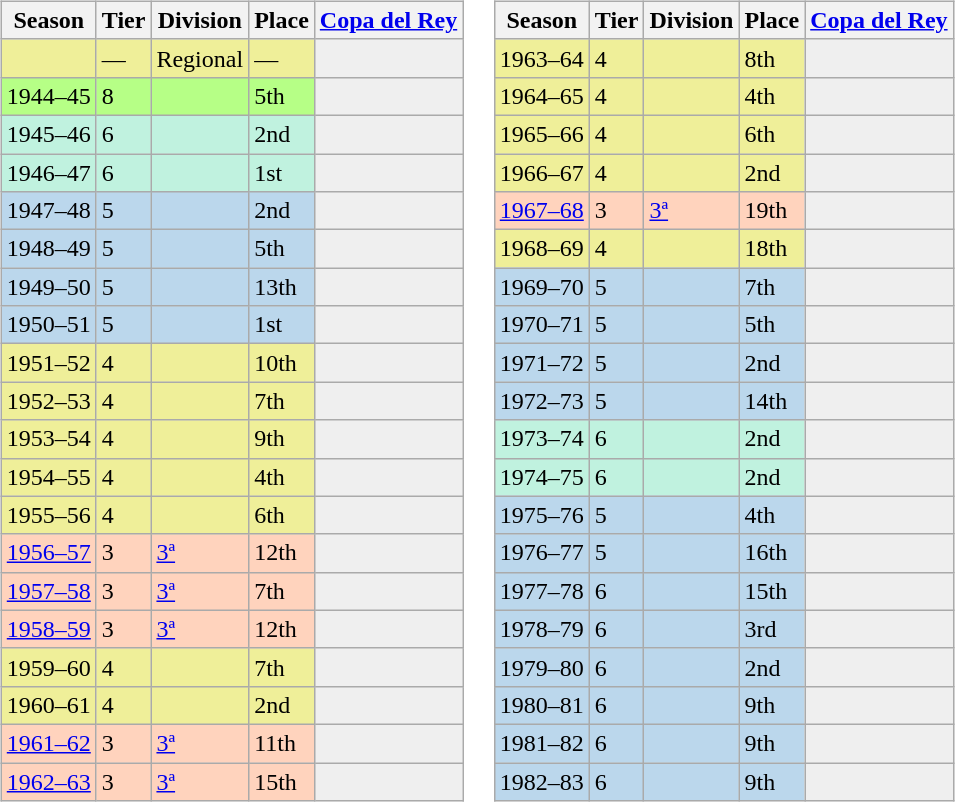<table>
<tr>
<td valign="top" width=0%><br><table class="wikitable">
<tr style="background:#f0f6fa;">
<th>Season</th>
<th>Tier</th>
<th>Division</th>
<th>Place</th>
<th><a href='#'>Copa del Rey</a></th>
</tr>
<tr>
<td style="background:#EFEF99;"></td>
<td style="background:#EFEF99;">—</td>
<td style="background:#EFEF99;">Regional</td>
<td style="background:#EFEF99;">—</td>
<th style="background:#efefef;"></th>
</tr>
<tr>
<td style="background:#B6FF86;">1944–45</td>
<td style="background:#B6FF86;">8</td>
<td style="background:#B6FF86;"></td>
<td style="background:#B6FF86;">5th</td>
<th style="background:#efefef;"></th>
</tr>
<tr>
<td style="background:#C0F2DF;">1945–46</td>
<td style="background:#C0F2DF;">6</td>
<td style="background:#C0F2DF;"></td>
<td style="background:#C0F2DF;">2nd</td>
<th style="background:#efefef;"></th>
</tr>
<tr>
<td style="background:#C0F2DF;">1946–47</td>
<td style="background:#C0F2DF;">6</td>
<td style="background:#C0F2DF;"></td>
<td style="background:#C0F2DF;">1st</td>
<th style="background:#efefef;"></th>
</tr>
<tr>
<td style="background:#BBD7EC;">1947–48</td>
<td style="background:#BBD7EC;">5</td>
<td style="background:#BBD7EC;"></td>
<td style="background:#BBD7EC;">2nd</td>
<th style="background:#efefef;"></th>
</tr>
<tr>
<td style="background:#BBD7EC;">1948–49</td>
<td style="background:#BBD7EC;">5</td>
<td style="background:#BBD7EC;"></td>
<td style="background:#BBD7EC;">5th</td>
<th style="background:#efefef;"></th>
</tr>
<tr>
<td style="background:#BBD7EC;">1949–50</td>
<td style="background:#BBD7EC;">5</td>
<td style="background:#BBD7EC;"></td>
<td style="background:#BBD7EC;">13th</td>
<th style="background:#efefef;"></th>
</tr>
<tr>
<td style="background:#BBD7EC;">1950–51</td>
<td style="background:#BBD7EC;">5</td>
<td style="background:#BBD7EC;"></td>
<td style="background:#BBD7EC;">1st</td>
<th style="background:#efefef;"></th>
</tr>
<tr>
<td style="background:#EFEF99;">1951–52</td>
<td style="background:#EFEF99;">4</td>
<td style="background:#EFEF99;"></td>
<td style="background:#EFEF99;">10th</td>
<th style="background:#efefef;"></th>
</tr>
<tr>
<td style="background:#EFEF99;">1952–53</td>
<td style="background:#EFEF99;">4</td>
<td style="background:#EFEF99;"></td>
<td style="background:#EFEF99;">7th</td>
<th style="background:#efefef;"></th>
</tr>
<tr>
<td style="background:#EFEF99;">1953–54</td>
<td style="background:#EFEF99;">4</td>
<td style="background:#EFEF99;"></td>
<td style="background:#EFEF99;">9th</td>
<th style="background:#efefef;"></th>
</tr>
<tr>
<td style="background:#EFEF99;">1954–55</td>
<td style="background:#EFEF99;">4</td>
<td style="background:#EFEF99;"></td>
<td style="background:#EFEF99;">4th</td>
<th style="background:#efefef;"></th>
</tr>
<tr>
<td style="background:#EFEF99;">1955–56</td>
<td style="background:#EFEF99;">4</td>
<td style="background:#EFEF99;"></td>
<td style="background:#EFEF99;">6th</td>
<th style="background:#efefef;"></th>
</tr>
<tr>
<td style="background:#FFD3BD;"><a href='#'>1956–57</a></td>
<td style="background:#FFD3BD;">3</td>
<td style="background:#FFD3BD;"><a href='#'>3ª</a></td>
<td style="background:#FFD3BD;">12th</td>
<th style="background:#efefef;"></th>
</tr>
<tr>
<td style="background:#FFD3BD;"><a href='#'>1957–58</a></td>
<td style="background:#FFD3BD;">3</td>
<td style="background:#FFD3BD;"><a href='#'>3ª</a></td>
<td style="background:#FFD3BD;">7th</td>
<th style="background:#efefef;"></th>
</tr>
<tr>
<td style="background:#FFD3BD;"><a href='#'>1958–59</a></td>
<td style="background:#FFD3BD;">3</td>
<td style="background:#FFD3BD;"><a href='#'>3ª</a></td>
<td style="background:#FFD3BD;">12th</td>
<th style="background:#efefef;"></th>
</tr>
<tr>
<td style="background:#EFEF99;">1959–60</td>
<td style="background:#EFEF99;">4</td>
<td style="background:#EFEF99;"></td>
<td style="background:#EFEF99;">7th</td>
<th style="background:#efefef;"></th>
</tr>
<tr>
<td style="background:#EFEF99;">1960–61</td>
<td style="background:#EFEF99;">4</td>
<td style="background:#EFEF99;"></td>
<td style="background:#EFEF99;">2nd</td>
<th style="background:#efefef;"></th>
</tr>
<tr>
<td style="background:#FFD3BD;"><a href='#'>1961–62</a></td>
<td style="background:#FFD3BD;">3</td>
<td style="background:#FFD3BD;"><a href='#'>3ª</a></td>
<td style="background:#FFD3BD;">11th</td>
<th style="background:#efefef;"></th>
</tr>
<tr>
<td style="background:#FFD3BD;"><a href='#'>1962–63</a></td>
<td style="background:#FFD3BD;">3</td>
<td style="background:#FFD3BD;"><a href='#'>3ª</a></td>
<td style="background:#FFD3BD;">15th</td>
<th style="background:#efefef;"></th>
</tr>
</table>
</td>
<td valign="top" width=0%><br><table class="wikitable">
<tr style="background:#f0f6fa;">
<th>Season</th>
<th>Tier</th>
<th>Division</th>
<th>Place</th>
<th><a href='#'>Copa del Rey</a></th>
</tr>
<tr>
<td style="background:#EFEF99;">1963–64</td>
<td style="background:#EFEF99;">4</td>
<td style="background:#EFEF99;"></td>
<td style="background:#EFEF99;">8th</td>
<th style="background:#efefef;"></th>
</tr>
<tr>
<td style="background:#EFEF99;">1964–65</td>
<td style="background:#EFEF99;">4</td>
<td style="background:#EFEF99;"></td>
<td style="background:#EFEF99;">4th</td>
<th style="background:#efefef;"></th>
</tr>
<tr>
<td style="background:#EFEF99;">1965–66</td>
<td style="background:#EFEF99;">4</td>
<td style="background:#EFEF99;"></td>
<td style="background:#EFEF99;">6th</td>
<th style="background:#efefef;"></th>
</tr>
<tr>
<td style="background:#EFEF99;">1966–67</td>
<td style="background:#EFEF99;">4</td>
<td style="background:#EFEF99;"></td>
<td style="background:#EFEF99;">2nd</td>
<th style="background:#efefef;"></th>
</tr>
<tr>
<td style="background:#FFD3BD;"><a href='#'>1967–68</a></td>
<td style="background:#FFD3BD;">3</td>
<td style="background:#FFD3BD;"><a href='#'>3ª</a></td>
<td style="background:#FFD3BD;">19th</td>
<th style="background:#efefef;"></th>
</tr>
<tr>
<td style="background:#EFEF99;">1968–69</td>
<td style="background:#EFEF99;">4</td>
<td style="background:#EFEF99;"></td>
<td style="background:#EFEF99;">18th</td>
<th style="background:#efefef;"></th>
</tr>
<tr>
<td style="background:#BBD7EC;">1969–70</td>
<td style="background:#BBD7EC;">5</td>
<td style="background:#BBD7EC;"></td>
<td style="background:#BBD7EC;">7th</td>
<th style="background:#efefef;"></th>
</tr>
<tr>
<td style="background:#BBD7EC;">1970–71</td>
<td style="background:#BBD7EC;">5</td>
<td style="background:#BBD7EC;"></td>
<td style="background:#BBD7EC;">5th</td>
<th style="background:#efefef;"></th>
</tr>
<tr>
<td style="background:#BBD7EC;">1971–72</td>
<td style="background:#BBD7EC;">5</td>
<td style="background:#BBD7EC;"></td>
<td style="background:#BBD7EC;">2nd</td>
<th style="background:#efefef;"></th>
</tr>
<tr>
<td style="background:#BBD7EC;">1972–73</td>
<td style="background:#BBD7EC;">5</td>
<td style="background:#BBD7EC;"></td>
<td style="background:#BBD7EC;">14th</td>
<th style="background:#efefef;"></th>
</tr>
<tr>
<td style="background:#C0F2DF;">1973–74</td>
<td style="background:#C0F2DF;">6</td>
<td style="background:#C0F2DF;"></td>
<td style="background:#C0F2DF;">2nd</td>
<th style="background:#efefef;"></th>
</tr>
<tr>
<td style="background:#C0F2DF;">1974–75</td>
<td style="background:#C0F2DF;">6</td>
<td style="background:#C0F2DF;"></td>
<td style="background:#C0F2DF;">2nd</td>
<th style="background:#efefef;"></th>
</tr>
<tr>
<td style="background:#BBD7EC;">1975–76</td>
<td style="background:#BBD7EC;">5</td>
<td style="background:#BBD7EC;"></td>
<td style="background:#BBD7EC;">4th</td>
<th style="background:#efefef;"></th>
</tr>
<tr>
<td style="background:#BBD7EC;">1976–77</td>
<td style="background:#BBD7EC;">5</td>
<td style="background:#BBD7EC;"></td>
<td style="background:#BBD7EC;">16th</td>
<th style="background:#efefef;"></th>
</tr>
<tr>
<td style="background:#BBD7EC;">1977–78</td>
<td style="background:#BBD7EC;">6</td>
<td style="background:#BBD7EC;"></td>
<td style="background:#BBD7EC;">15th</td>
<th style="background:#efefef;"></th>
</tr>
<tr>
<td style="background:#BBD7EC;">1978–79</td>
<td style="background:#BBD7EC;">6</td>
<td style="background:#BBD7EC;"></td>
<td style="background:#BBD7EC;">3rd</td>
<th style="background:#efefef;"></th>
</tr>
<tr>
<td style="background:#BBD7EC;">1979–80</td>
<td style="background:#BBD7EC;">6</td>
<td style="background:#BBD7EC;"></td>
<td style="background:#BBD7EC;">2nd</td>
<th style="background:#efefef;"></th>
</tr>
<tr>
<td style="background:#BBD7EC;">1980–81</td>
<td style="background:#BBD7EC;">6</td>
<td style="background:#BBD7EC;"></td>
<td style="background:#BBD7EC;">9th</td>
<th style="background:#efefef;"></th>
</tr>
<tr>
<td style="background:#BBD7EC;">1981–82</td>
<td style="background:#BBD7EC;">6</td>
<td style="background:#BBD7EC;"></td>
<td style="background:#BBD7EC;">9th</td>
<th style="background:#efefef;"></th>
</tr>
<tr>
<td style="background:#BBD7EC;">1982–83</td>
<td style="background:#BBD7EC;">6</td>
<td style="background:#BBD7EC;"></td>
<td style="background:#BBD7EC;">9th</td>
<th style="background:#efefef;"></th>
</tr>
</table>
</td>
</tr>
</table>
